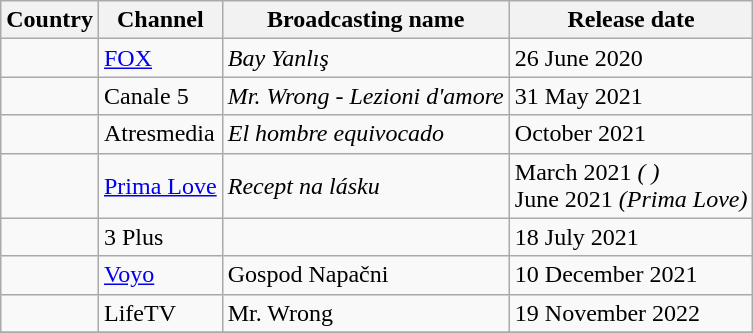<table class="wikitable">
<tr>
<th>Country</th>
<th>Channel</th>
<th>Broadcasting name</th>
<th>Release date</th>
</tr>
<tr>
<td></td>
<td><a href='#'>FOX</a></td>
<td><em>Bay Yanlış</em></td>
<td>26 June 2020</td>
</tr>
<tr>
<td></td>
<td>Canale 5</td>
<td><em>Mr. Wrong - Lezioni d'amore</em></td>
<td>31 May 2021</td>
</tr>
<tr>
<td></td>
<td>Atresmedia</td>
<td><em>El hombre equivocado</em></td>
<td>October 2021</td>
</tr>
<tr>
<td></td>
<td><a href='#'>Prima Love</a></td>
<td><em>Recept na lásku</em></td>
<td>March 2021 <em>( )</em><br>June 2021 <em>(Prima Love)</em></td>
</tr>
<tr>
<td></td>
<td>3 Plus</td>
<td><em> </em></td>
<td>18 July 2021</td>
</tr>
<tr>
<td></td>
<td><a href='#'>Voyo</a></td>
<td>Gospod Napačni</td>
<td>10 December 2021</td>
</tr>
<tr>
<td></td>
<td>LifeTV</td>
<td>Mr. Wrong</td>
<td>19 November 2022</td>
</tr>
<tr>
</tr>
</table>
